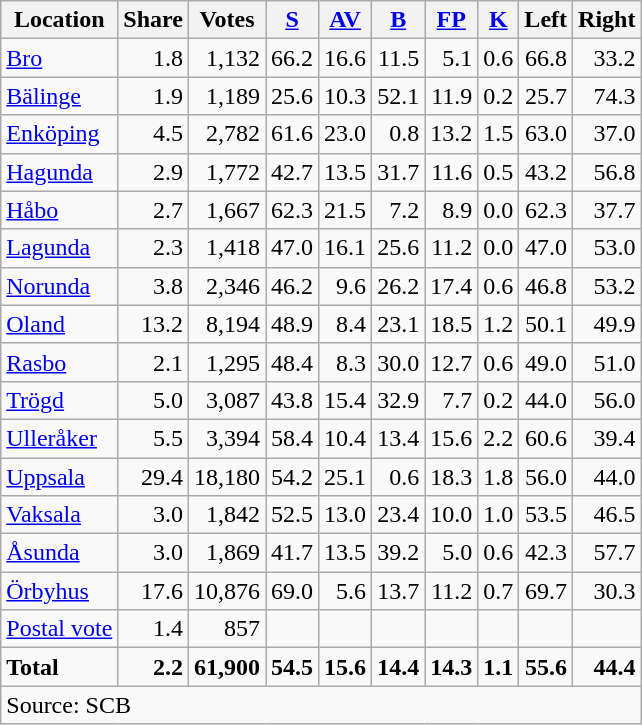<table class="wikitable sortable" style=text-align:right>
<tr>
<th>Location</th>
<th>Share</th>
<th>Votes</th>
<th><a href='#'>S</a></th>
<th><a href='#'>AV</a></th>
<th><a href='#'>B</a></th>
<th><a href='#'>FP</a></th>
<th><a href='#'>K</a></th>
<th>Left</th>
<th>Right</th>
</tr>
<tr>
<td align=left><a href='#'>Bro</a></td>
<td>1.8</td>
<td>1,132</td>
<td>66.2</td>
<td>16.6</td>
<td>11.5</td>
<td>5.1</td>
<td>0.6</td>
<td>66.8</td>
<td>33.2</td>
</tr>
<tr>
<td align=left><a href='#'>Bälinge</a></td>
<td>1.9</td>
<td>1,189</td>
<td>25.6</td>
<td>10.3</td>
<td>52.1</td>
<td>11.9</td>
<td>0.2</td>
<td>25.7</td>
<td>74.3</td>
</tr>
<tr>
<td align=left><a href='#'>Enköping</a></td>
<td>4.5</td>
<td>2,782</td>
<td>61.6</td>
<td>23.0</td>
<td>0.8</td>
<td>13.2</td>
<td>1.5</td>
<td>63.0</td>
<td>37.0</td>
</tr>
<tr>
<td align=left><a href='#'>Hagunda</a></td>
<td>2.9</td>
<td>1,772</td>
<td>42.7</td>
<td>13.5</td>
<td>31.7</td>
<td>11.6</td>
<td>0.5</td>
<td>43.2</td>
<td>56.8</td>
</tr>
<tr>
<td align=left><a href='#'>Håbo</a></td>
<td>2.7</td>
<td>1,667</td>
<td>62.3</td>
<td>21.5</td>
<td>7.2</td>
<td>8.9</td>
<td>0.0</td>
<td>62.3</td>
<td>37.7</td>
</tr>
<tr>
<td align=left><a href='#'>Lagunda</a></td>
<td>2.3</td>
<td>1,418</td>
<td>47.0</td>
<td>16.1</td>
<td>25.6</td>
<td>11.2</td>
<td>0.0</td>
<td>47.0</td>
<td>53.0</td>
</tr>
<tr>
<td align=left><a href='#'>Norunda</a></td>
<td>3.8</td>
<td>2,346</td>
<td>46.2</td>
<td>9.6</td>
<td>26.2</td>
<td>17.4</td>
<td>0.6</td>
<td>46.8</td>
<td>53.2</td>
</tr>
<tr>
<td align=left><a href='#'>Oland</a></td>
<td>13.2</td>
<td>8,194</td>
<td>48.9</td>
<td>8.4</td>
<td>23.1</td>
<td>18.5</td>
<td>1.2</td>
<td>50.1</td>
<td>49.9</td>
</tr>
<tr>
<td align=left><a href='#'>Rasbo</a></td>
<td>2.1</td>
<td>1,295</td>
<td>48.4</td>
<td>8.3</td>
<td>30.0</td>
<td>12.7</td>
<td>0.6</td>
<td>49.0</td>
<td>51.0</td>
</tr>
<tr>
<td align=left><a href='#'>Trögd</a></td>
<td>5.0</td>
<td>3,087</td>
<td>43.8</td>
<td>15.4</td>
<td>32.9</td>
<td>7.7</td>
<td>0.2</td>
<td>44.0</td>
<td>56.0</td>
</tr>
<tr>
<td align=left><a href='#'>Ulleråker</a></td>
<td>5.5</td>
<td>3,394</td>
<td>58.4</td>
<td>10.4</td>
<td>13.4</td>
<td>15.6</td>
<td>2.2</td>
<td>60.6</td>
<td>39.4</td>
</tr>
<tr>
<td align=left><a href='#'>Uppsala</a></td>
<td>29.4</td>
<td>18,180</td>
<td>54.2</td>
<td>25.1</td>
<td>0.6</td>
<td>18.3</td>
<td>1.8</td>
<td>56.0</td>
<td>44.0</td>
</tr>
<tr>
<td align=left><a href='#'>Vaksala</a></td>
<td>3.0</td>
<td>1,842</td>
<td>52.5</td>
<td>13.0</td>
<td>23.4</td>
<td>10.0</td>
<td>1.0</td>
<td>53.5</td>
<td>46.5</td>
</tr>
<tr>
<td align=left><a href='#'>Åsunda</a></td>
<td>3.0</td>
<td>1,869</td>
<td>41.7</td>
<td>13.5</td>
<td>39.2</td>
<td>5.0</td>
<td>0.6</td>
<td>42.3</td>
<td>57.7</td>
</tr>
<tr>
<td align=left><a href='#'>Örbyhus</a></td>
<td>17.6</td>
<td>10,876</td>
<td>69.0</td>
<td>5.6</td>
<td>13.7</td>
<td>11.2</td>
<td>0.7</td>
<td>69.7</td>
<td>30.3</td>
</tr>
<tr>
<td align=left><a href='#'>Postal vote</a></td>
<td>1.4</td>
<td>857</td>
<td></td>
<td></td>
<td></td>
<td></td>
<td></td>
<td></td>
<td></td>
</tr>
<tr>
<td align=left><strong>Total</strong></td>
<td><strong>2.2</strong></td>
<td><strong>61,900</strong></td>
<td><strong>54.5</strong></td>
<td><strong>15.6</strong></td>
<td><strong>14.4</strong></td>
<td><strong>14.3</strong></td>
<td><strong>1.1</strong></td>
<td><strong>55.6</strong></td>
<td><strong>44.4</strong></td>
</tr>
<tr>
<td align=left colspan=10>Source: SCB </td>
</tr>
</table>
